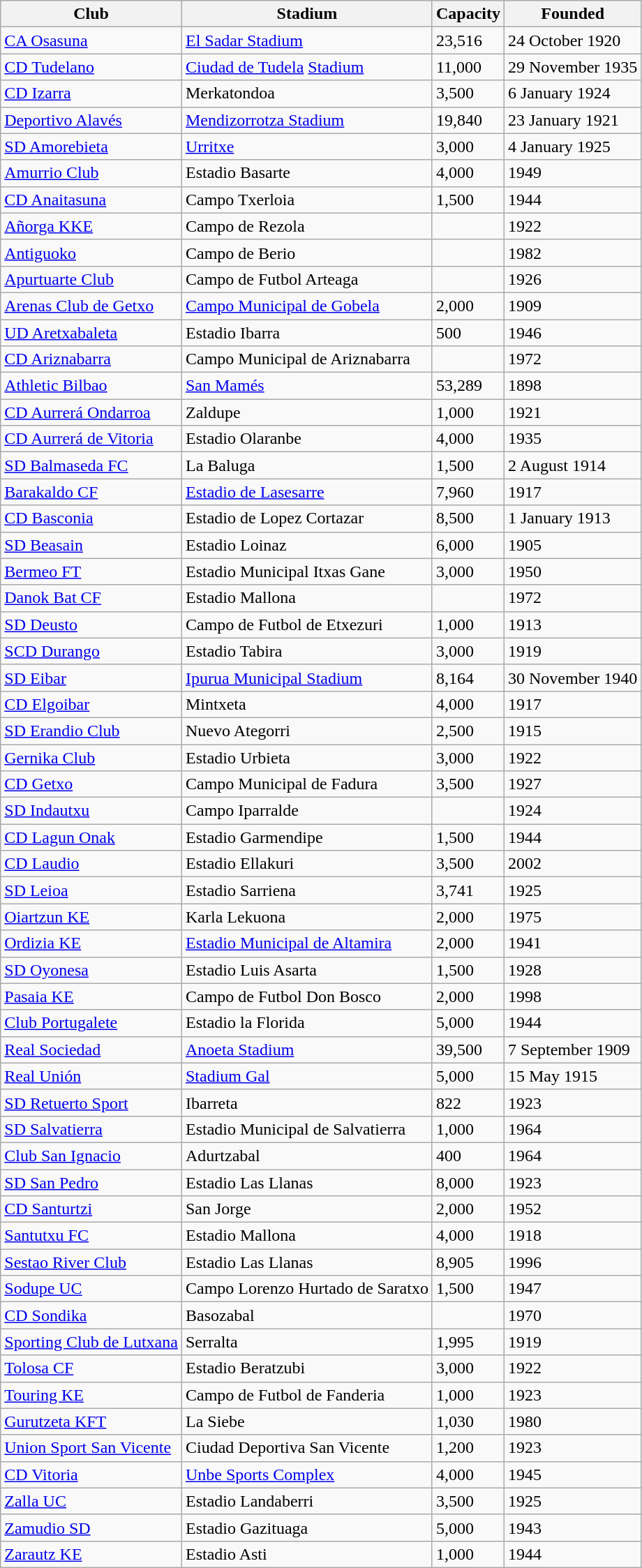<table class="wikitable">
<tr>
<th>Club</th>
<th>Stadium</th>
<th>Capacity</th>
<th>Founded</th>
</tr>
<tr>
<td><a href='#'>CA Osasuna</a></td>
<td><a href='#'>El Sadar Stadium</a></td>
<td>23,516</td>
<td>24 October 1920</td>
</tr>
<tr>
<td><a href='#'>CD Tudelano</a></td>
<td><a href='#'>Ciudad de Tudela</a> <a href='#'>Stadium</a></td>
<td>11,000</td>
<td>29 November 1935</td>
</tr>
<tr>
<td><a href='#'>CD Izarra</a></td>
<td>Merkatondoa</td>
<td>3,500</td>
<td>6 January 1924</td>
</tr>
<tr>
<td><a href='#'>Deportivo Alavés</a></td>
<td><a href='#'>Mendizorrotza Stadium</a></td>
<td>19,840</td>
<td>23 January 1921</td>
</tr>
<tr>
<td><a href='#'>SD Amorebieta</a></td>
<td><a href='#'>Urritxe</a></td>
<td>3,000</td>
<td>4 January 1925</td>
</tr>
<tr>
<td><a href='#'>Amurrio Club</a></td>
<td>Estadio Basarte</td>
<td>4,000</td>
<td>1949</td>
</tr>
<tr>
<td><a href='#'>CD Anaitasuna</a></td>
<td>Campo Txerloia</td>
<td>1,500</td>
<td>1944</td>
</tr>
<tr>
<td><a href='#'>Añorga KKE</a></td>
<td>Campo de Rezola</td>
<td></td>
<td>1922</td>
</tr>
<tr>
<td><a href='#'>Antiguoko</a></td>
<td>Campo de Berio</td>
<td></td>
<td>1982</td>
</tr>
<tr>
<td><a href='#'>Apurtuarte Club</a></td>
<td>Campo de Futbol Arteaga</td>
<td></td>
<td>1926</td>
</tr>
<tr>
<td><a href='#'>Arenas Club de Getxo</a></td>
<td><a href='#'>Campo Municipal de Gobela</a></td>
<td>2,000</td>
<td>1909</td>
</tr>
<tr>
<td><a href='#'>UD Aretxabaleta</a></td>
<td>Estadio Ibarra</td>
<td>500</td>
<td>1946</td>
</tr>
<tr>
<td><a href='#'>CD Ariznabarra</a></td>
<td>Campo Municipal de Ariznabarra</td>
<td></td>
<td>1972</td>
</tr>
<tr>
<td><a href='#'>Athletic Bilbao</a></td>
<td><a href='#'>San Mamés</a></td>
<td>53,289</td>
<td>1898</td>
</tr>
<tr>
<td><a href='#'>CD Aurrerá Ondarroa</a></td>
<td>Zaldupe</td>
<td>1,000</td>
<td>1921</td>
</tr>
<tr>
<td><a href='#'>CD Aurrerá de Vitoria</a></td>
<td>Estadio Olaranbe</td>
<td>4,000</td>
<td>1935</td>
</tr>
<tr>
<td><a href='#'>SD Balmaseda FC</a></td>
<td>La Baluga</td>
<td>1,500</td>
<td>2 August 1914</td>
</tr>
<tr>
<td><a href='#'>Barakaldo CF</a></td>
<td><a href='#'>Estadio de Lasesarre</a></td>
<td>7,960</td>
<td>1917</td>
</tr>
<tr>
<td><a href='#'>CD Basconia</a></td>
<td>Estadio de Lopez Cortazar</td>
<td>8,500</td>
<td>1 January 1913</td>
</tr>
<tr>
<td><a href='#'>SD Beasain</a></td>
<td>Estadio Loinaz</td>
<td>6,000</td>
<td>1905</td>
</tr>
<tr>
<td><a href='#'>Bermeo FT</a></td>
<td>Estadio Municipal Itxas Gane</td>
<td>3,000</td>
<td>1950</td>
</tr>
<tr>
<td><a href='#'>Danok Bat CF</a></td>
<td>Estadio Mallona</td>
<td></td>
<td>1972</td>
</tr>
<tr>
<td><a href='#'>SD Deusto</a></td>
<td>Campo de Futbol de Etxezuri</td>
<td>1,000</td>
<td>1913</td>
</tr>
<tr>
<td><a href='#'>SCD Durango</a></td>
<td>Estadio Tabira</td>
<td>3,000</td>
<td>1919</td>
</tr>
<tr>
<td><a href='#'>SD Eibar</a></td>
<td><a href='#'>Ipurua Municipal Stadium</a></td>
<td>8,164</td>
<td>30 November 1940</td>
</tr>
<tr>
<td><a href='#'>CD Elgoibar</a></td>
<td>Mintxeta</td>
<td>4,000</td>
<td>1917</td>
</tr>
<tr>
<td><a href='#'>SD Erandio Club</a></td>
<td>Nuevo Ategorri</td>
<td>2,500</td>
<td>1915</td>
</tr>
<tr>
<td><a href='#'>Gernika Club</a></td>
<td>Estadio Urbieta</td>
<td>3,000</td>
<td>1922</td>
</tr>
<tr>
<td><a href='#'>CD Getxo</a></td>
<td>Campo Municipal de Fadura</td>
<td>3,500</td>
<td>1927</td>
</tr>
<tr>
<td><a href='#'>SD Indautxu</a></td>
<td>Campo Iparralde</td>
<td></td>
<td>1924</td>
</tr>
<tr>
<td><a href='#'>CD Lagun Onak</a></td>
<td>Estadio Garmendipe</td>
<td>1,500</td>
<td>1944</td>
</tr>
<tr>
<td><a href='#'>CD Laudio</a></td>
<td>Estadio Ellakuri</td>
<td>3,500</td>
<td>2002</td>
</tr>
<tr>
<td><a href='#'>SD Leioa</a></td>
<td>Estadio Sarriena</td>
<td>3,741</td>
<td>1925</td>
</tr>
<tr>
<td><a href='#'>Oiartzun KE</a></td>
<td>Karla Lekuona</td>
<td>2,000</td>
<td>1975</td>
</tr>
<tr>
<td><a href='#'>Ordizia KE</a></td>
<td><a href='#'>Estadio Municipal de Altamira</a></td>
<td>2,000</td>
<td>1941</td>
</tr>
<tr>
<td><a href='#'>SD Oyonesa</a></td>
<td>Estadio Luis Asarta</td>
<td>1,500</td>
<td>1928</td>
</tr>
<tr>
<td><a href='#'>Pasaia KE</a></td>
<td>Campo de Futbol Don Bosco</td>
<td>2,000</td>
<td>1998</td>
</tr>
<tr>
<td><a href='#'>Club Portugalete</a></td>
<td>Estadio la Florida</td>
<td>5,000</td>
<td>1944</td>
</tr>
<tr>
<td><a href='#'>Real Sociedad</a></td>
<td><a href='#'>Anoeta Stadium</a></td>
<td>39,500</td>
<td>7 September 1909</td>
</tr>
<tr>
<td><a href='#'>Real Unión</a></td>
<td><a href='#'>Stadium Gal</a></td>
<td>5,000</td>
<td>15 May 1915</td>
</tr>
<tr>
<td><a href='#'>SD Retuerto Sport</a></td>
<td>Ibarreta</td>
<td>822</td>
<td>1923</td>
</tr>
<tr>
<td><a href='#'>SD Salvatierra</a></td>
<td>Estadio Municipal de Salvatierra</td>
<td>1,000</td>
<td>1964</td>
</tr>
<tr>
<td><a href='#'>Club San Ignacio</a></td>
<td>Adurtzabal</td>
<td>400</td>
<td>1964</td>
</tr>
<tr>
<td><a href='#'>SD San Pedro</a></td>
<td>Estadio Las Llanas</td>
<td>8,000</td>
<td>1923</td>
</tr>
<tr>
<td><a href='#'>CD Santurtzi</a></td>
<td>San Jorge</td>
<td>2,000</td>
<td>1952</td>
</tr>
<tr>
<td><a href='#'>Santutxu FC</a></td>
<td>Estadio Mallona</td>
<td>4,000</td>
<td>1918</td>
</tr>
<tr>
<td><a href='#'>Sestao River Club</a></td>
<td>Estadio Las Llanas</td>
<td>8,905</td>
<td>1996</td>
</tr>
<tr>
<td><a href='#'>Sodupe UC</a></td>
<td>Campo Lorenzo Hurtado de Saratxo</td>
<td>1,500</td>
<td>1947</td>
</tr>
<tr>
<td><a href='#'>CD Sondika</a></td>
<td>Basozabal</td>
<td></td>
<td>1970</td>
</tr>
<tr>
<td><a href='#'>Sporting Club de Lutxana</a></td>
<td>Serralta</td>
<td>1,995</td>
<td>1919</td>
</tr>
<tr>
<td><a href='#'>Tolosa CF</a></td>
<td>Estadio Beratzubi</td>
<td>3,000</td>
<td>1922</td>
</tr>
<tr>
<td><a href='#'>Touring KE</a></td>
<td>Campo de Futbol de Fanderia</td>
<td>1,000</td>
<td>1923</td>
</tr>
<tr>
<td><a href='#'>Gurutzeta KFT</a></td>
<td>La Siebe</td>
<td>1,030</td>
<td>1980</td>
</tr>
<tr>
<td><a href='#'>Union Sport San Vicente</a></td>
<td>Ciudad Deportiva San Vicente</td>
<td>1,200</td>
<td>1923</td>
</tr>
<tr>
<td><a href='#'>CD Vitoria</a></td>
<td><a href='#'>Unbe Sports Complex</a></td>
<td>4,000</td>
<td>1945</td>
</tr>
<tr>
<td><a href='#'>Zalla UC</a></td>
<td>Estadio Landaberri</td>
<td>3,500</td>
<td>1925</td>
</tr>
<tr>
<td><a href='#'>Zamudio SD</a></td>
<td>Estadio Gazituaga</td>
<td>5,000</td>
<td>1943</td>
</tr>
<tr>
<td><a href='#'>Zarautz KE</a></td>
<td>Estadio Asti</td>
<td>1,000</td>
<td>1944</td>
</tr>
</table>
